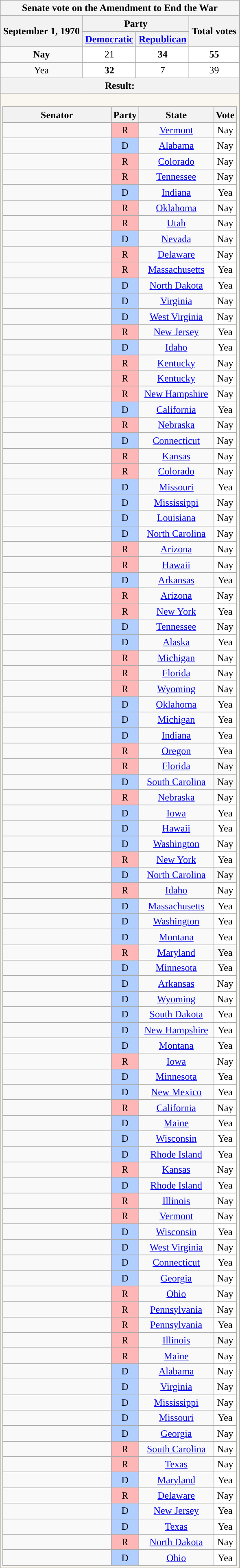<table class="wikitable" style="text-align:center">
<tr>
<th colspan=4 style="background:#f5f5f5">Senate vote on the Amendment to End the War</th>
</tr>
<tr>
<th rowspan=2 text-align="center">September 1, 1970</th>
<th colspan=2>Party</th>
<th rowspan=2>Total votes</th>
</tr>
<tr style="vertical-align:bottom;">
<th><a href='#'>Democratic</a></th>
<th><a href='#'>Republican</a></th>
</tr>
<tr>
<td><strong>Nay</strong></td>
<td style="background:#ffffff">21</td>
<td style="background:#ffffff"><strong>34</strong></td>
<td style="background:#ffffff"><strong>55</strong></td>
</tr>
<tr>
<td>Yea</td>
<td style="background:#ffffff"><strong>32</strong></td>
<td style="background:#ffffff">7</td>
<td style="background:#ffffff">39</td>
</tr>
<tr>
<th colspan=5 style="text-align:center;">Result: </th>
</tr>
<tr>
<td colspan=5 style="background:#f9f7f0"><br><table class="wikitable sortable" style="margin:auto;">
<tr>
<th scope="col" style="width: 170px;">Senator</th>
<th>Party</th>
<th scope="col" style="width: 115px;">State</th>
<th text-align="center">Vote</th>
</tr>
<tr>
<td></td>
<td style="background-color:#ffb6b6; text-align: center;">R</td>
<td><a href='#'>Vermont</a></td>
<td style="background-color:#ffffff;">Nay</td>
</tr>
<tr>
<td></td>
<td style="background-color:#b0ceff; text-align: center;">D</td>
<td><a href='#'>Alabama</a></td>
<td style="background-color:#ffffff;">Nay</td>
</tr>
<tr>
<td></td>
<td style="background-color:#ffb6b6; text-align: center;">R</td>
<td><a href='#'>Colorado</a></td>
<td style="background-color:#ffffff;">Nay</td>
</tr>
<tr>
<td></td>
<td style="background-color:#ffb6b6; text-align: center;">R</td>
<td><a href='#'>Tennessee</a></td>
<td style="background-color:#ffffff;">Nay</td>
</tr>
<tr>
<td></td>
<td style="background-color:#b0ceff; text-align: center;">D</td>
<td><a href='#'>Indiana</a></td>
<td style="background-color:#ffffff;">Yea</td>
</tr>
<tr>
<td></td>
<td style="background-color:#ffb6b6; text-align: center;">R</td>
<td><a href='#'>Oklahoma</a></td>
<td style="background-color:#ffffff;">Nay</td>
</tr>
<tr>
<td></td>
<td style="background-color:#ffb6b6; text-align: center;">R</td>
<td><a href='#'>Utah</a></td>
<td style="background-color:#ffffff;">Nay</td>
</tr>
<tr>
<td></td>
<td style="background-color:#b0ceff; text-align: center;">D</td>
<td><a href='#'>Nevada</a></td>
<td style="background-color:#ffffff;">Nay</td>
</tr>
<tr>
<td></td>
<td style="background-color:#ffb6b6; text-align: center;">R</td>
<td><a href='#'>Delaware</a></td>
<td style="background-color:#ffffff;">Nay</td>
</tr>
<tr>
<td></td>
<td style="background-color:#ffb6b6; text-align: center;">R</td>
<td><a href='#'>Massachusetts</a></td>
<td style="background-color:#ffffff;">Yea</td>
</tr>
<tr>
<td></td>
<td style="background-color:#b0ceff; text-align: center;">D</td>
<td><a href='#'>North Dakota</a></td>
<td style="background-color:#ffffff;">Yea</td>
</tr>
<tr>
<td></td>
<td style="background-color:#b0ceff; text-align: center;">D</td>
<td><a href='#'>Virginia</a></td>
<td style="background-color:#ffffff;">Nay</td>
</tr>
<tr>
<td></td>
<td style="background-color:#b0ceff; text-align: center;">D</td>
<td><a href='#'>West Virginia</a></td>
<td style="background-color:#ffffff;">Nay</td>
</tr>
<tr>
<td></td>
<td style="background-color:#ffb6b6; text-align: center;">R</td>
<td><a href='#'>New Jersey</a></td>
<td style="background-color:#ffffff;">Yea</td>
</tr>
<tr>
<td></td>
<td style="background-color:#b0ceff; text-align: center;">D</td>
<td><a href='#'>Idaho</a></td>
<td style="background-color:#ffffff;">Yea</td>
</tr>
<tr>
<td></td>
<td style="background-color:#ffb6b6; text-align: center;">R</td>
<td><a href='#'>Kentucky</a></td>
<td style="background-color:#ffffff;">Nay</td>
</tr>
<tr>
<td></td>
<td style="background-color:#ffb6b6; text-align: center;">R</td>
<td><a href='#'>Kentucky</a></td>
<td style="background-color:#ffffff;">Nay</td>
</tr>
<tr>
<td></td>
<td style="background-color:#ffb6b6; text-align: center;">R</td>
<td><a href='#'>New Hampshire</a></td>
<td style="background-color:#ffffff;">Nay</td>
</tr>
<tr>
<td></td>
<td style="background-color:#b0ceff; text-align: center;">D</td>
<td><a href='#'>California</a></td>
<td style="background-color:#ffffff;">Yea</td>
</tr>
<tr>
<td></td>
<td style="background-color:#ffb6b6; text-align: center;">R</td>
<td><a href='#'>Nebraska</a></td>
<td style="background-color:#ffffff;">Nay</td>
</tr>
<tr>
<td></td>
<td style="background-color:#b0ceff; text-align: center;">D</td>
<td><a href='#'>Connecticut</a></td>
<td style="background-color:#ffffff;">Nay</td>
</tr>
<tr>
<td></td>
<td style="background-color:#ffb6b6; text-align: center;">R</td>
<td><a href='#'>Kansas</a></td>
<td style="background-color:#ffffff;">Nay</td>
</tr>
<tr>
<td></td>
<td style="background-color:#ffb6b6; text-align: center;">R</td>
<td><a href='#'>Colorado</a></td>
<td style="background-color:#ffffff;">Nay</td>
</tr>
<tr>
<td></td>
<td style="background-color:#b0ceff; text-align: center;">D</td>
<td><a href='#'>Missouri</a></td>
<td style="background-color:#ffffff;">Yea</td>
</tr>
<tr>
<td></td>
<td style="background-color:#b0ceff; text-align: center;">D</td>
<td><a href='#'>Mississippi</a></td>
<td style="background-color:#ffffff;">Nay</td>
</tr>
<tr>
<td></td>
<td style="background-color:#b0ceff; text-align: center;">D</td>
<td><a href='#'>Louisiana</a></td>
<td style="background-color:#ffffff;">Nay</td>
</tr>
<tr>
<td></td>
<td style="background-color:#b0ceff; text-align: center;">D</td>
<td><a href='#'>North Carolina</a></td>
<td style="background-color:#ffffff;">Nay</td>
</tr>
<tr>
<td></td>
<td style="background-color:#ffb6b6; text-align: center;">R</td>
<td><a href='#'>Arizona</a></td>
<td style="background-color:#ffffff;">Nay</td>
</tr>
<tr>
<td></td>
<td style="background-color:#ffb6b6; text-align: center;">R</td>
<td><a href='#'>Hawaii</a></td>
<td style="background-color:#ffffff;">Nay</td>
</tr>
<tr>
<td></td>
<td style="background-color:#b0ceff; text-align: center;">D</td>
<td><a href='#'>Arkansas</a></td>
<td style="background-color:#fffff;">Yea</td>
</tr>
<tr>
<td></td>
<td style="background-color:#ffb6b6; text-align: center;">R</td>
<td><a href='#'>Arizona</a></td>
<td style="background-color:#ffffff;">Nay</td>
</tr>
<tr>
<td></td>
<td style="background-color:#ffb6b6; text-align: center;">R</td>
<td><a href='#'>New York</a></td>
<td style="background-color:#ffffff;">Yea</td>
</tr>
<tr>
<td></td>
<td style="background-color:#b0ceff; text-align: center;">D</td>
<td><a href='#'>Tennessee</a></td>
<td style="background-color:#ffffff;">Nay</td>
</tr>
<tr>
<td></td>
<td style="background-color:#b0ceff; text-align: center;">D</td>
<td><a href='#'>Alaska</a></td>
<td style="background-color:#ffffff;">Yea</td>
</tr>
<tr>
<td></td>
<td style="background-color:#ffb6b6; text-align: center;">R</td>
<td><a href='#'>Michigan</a></td>
<td style="background-color:#ffffff;">Nay</td>
</tr>
<tr>
<td></td>
<td style="background-color:#ffb6b6; text-align: center;">R</td>
<td><a href='#'>Florida</a></td>
<td style="background-color:#ffffff;">Nay</td>
</tr>
<tr>
<td></td>
<td style="background-color:#ffb6b6; text-align: center;">R</td>
<td><a href='#'>Wyoming</a></td>
<td style="background-color:#ffffff;">Nay</td>
</tr>
<tr>
<td></td>
<td style="background-color:#b0ceff; text-align: center;">D</td>
<td><a href='#'>Oklahoma</a></td>
<td style="background-color:#ffffff;">Yea</td>
</tr>
<tr>
<td></td>
<td style="background-color:#b0ceff; text-align: center;">D</td>
<td><a href='#'>Michigan</a></td>
<td style="background-color:#ffffff;">Yea</td>
</tr>
<tr>
<td></td>
<td style="background-color:#b0ceff; text-align: center;">D</td>
<td><a href='#'>Indiana</a></td>
<td style="background-color:#ffffff;">Yea</td>
</tr>
<tr>
<td></td>
<td style="background-color:#ffb6b6; text-align: center;">R</td>
<td><a href='#'>Oregon</a></td>
<td style="background-color:#ffffff;">Yea</td>
</tr>
<tr>
<td></td>
<td style="background-color:#ffb6b6; text-align: center;">R</td>
<td><a href='#'>Florida</a></td>
<td style="background-color:#fffff;">Nay</td>
</tr>
<tr>
<td></td>
<td style="background-color:#b0ceff; text-align: center;">D</td>
<td><a href='#'>South Carolina</a></td>
<td style="background-color:#fffff;">Nay</td>
</tr>
<tr>
<td></td>
<td style="background-color:#ffb6b6; text-align: center;">R</td>
<td><a href='#'>Nebraska</a></td>
<td style="background-color:#ffffff;">Nay</td>
</tr>
<tr>
<td></td>
<td style="background-color:#b0ceff; text-align: center;">D</td>
<td><a href='#'>Iowa</a></td>
<td style="background-color:#ffffff;">Yea</td>
</tr>
<tr>
<td></td>
<td style="background-color:#b0ceff; text-align: center;">D</td>
<td><a href='#'>Hawaii</a></td>
<td style="background-color:#ffffff;">Yea</td>
</tr>
<tr>
<td></td>
<td style="background-color:#b0ceff; text-align: center;">D</td>
<td><a href='#'>Washington</a></td>
<td style="background-color:#ffffff;">Nay</td>
</tr>
<tr>
<td></td>
<td style="background-color:#ffb6b6; text-align: center;">R</td>
<td><a href='#'>New York</a></td>
<td style="background-color:#ffffff;">Yea</td>
</tr>
<tr>
<td></td>
<td style="background-color:#b0ceff; text-align: center;">D</td>
<td><a href='#'>North Carolina</a></td>
<td style="background-color:#fffff;">Nay</td>
</tr>
<tr>
<td></td>
<td style="background-color:#ffb6b6; text-align: center;">R</td>
<td><a href='#'>Idaho</a></td>
<td style="background-color:#ffffff;">Nay</td>
</tr>
<tr>
<td></td>
<td style="background-color:#b0ceff; text-align: center;">D</td>
<td><a href='#'>Massachusetts</a></td>
<td style="background-color:#ffffff;">Yea</td>
</tr>
<tr>
<td></td>
<td style="background-color:#b0ceff; text-align: center;">D</td>
<td><a href='#'>Washington</a></td>
<td style="background-color:#ffffff;">Yea</td>
</tr>
<tr>
<td></td>
<td style="background-color:#b0ceff; text-align: center;">D</td>
<td><a href='#'>Montana</a></td>
<td style="background-color:#ffffff;">Yea</td>
</tr>
<tr>
<td></td>
<td style="background-color:#ffb6b6; text-align: center;">R</td>
<td><a href='#'>Maryland</a></td>
<td style="background-color:#fffff;">Yea</td>
</tr>
<tr>
<td></td>
<td style="background-color:#b0ceff; text-align: center;">D</td>
<td><a href='#'>Minnesota</a></td>
<td style="background-color:#ffffff;">Yea</td>
</tr>
<tr>
<td></td>
<td style="background-color:#b0ceff; text-align: center;">D</td>
<td><a href='#'>Arkansas</a></td>
<td style="background-color:#ffffff;">Nay</td>
</tr>
<tr>
<td></td>
<td style="background-color:#b0ceff; text-align: center;">D</td>
<td><a href='#'>Wyoming</a></td>
<td style="background-color:#ffffff;">Nay</td>
</tr>
<tr>
<td></td>
<td style="background-color:#b0ceff; text-align: center;">D</td>
<td><a href='#'>South Dakota</a></td>
<td style="background-color:#ffffff;">Yea</td>
</tr>
<tr>
<td></td>
<td style="background-color:#b0ceff; text-align: center;">D</td>
<td><a href='#'>New Hampshire</a></td>
<td style="background-color:#ffffff;">Yea</td>
</tr>
<tr>
<td></td>
<td style="background-color:#b0ceff; text-align: center;">D</td>
<td><a href='#'>Montana</a></td>
<td style="background-color:#ffffff;">Yea</td>
</tr>
<tr>
<td></td>
<td style="background-color:#ffb6b6; text-align: center;">R</td>
<td><a href='#'>Iowa</a></td>
<td style="background-color:#ffffff;">Nay</td>
</tr>
<tr>
<td></td>
<td style="background-color:#b0ceff; text-align: center;">D</td>
<td><a href='#'>Minnesota</a></td>
<td style="background-color:#ffffff;">Yea</td>
</tr>
<tr>
<td></td>
<td style="background-color:#b0ceff; text-align: center;">D</td>
<td><a href='#'>New Mexico</a></td>
<td style="background-color:#ffffff;">Yea</td>
</tr>
<tr>
<td></td>
<td style="background-color:#ffb6b6; text-align: center;">R</td>
<td><a href='#'>California</a></td>
<td style="background-color:#ffffff;">Nay</td>
</tr>
<tr>
<td></td>
<td style="background-color:#b0ceff; text-align: center;">D</td>
<td><a href='#'>Maine</a></td>
<td style="background-color:#ffffff;">Yea</td>
</tr>
<tr>
<td></td>
<td style="background-color:#b0ceff; text-align: center;">D</td>
<td><a href='#'>Wisconsin</a></td>
<td style="background-color:#ffffff;">Yea</td>
</tr>
<tr>
<td></td>
<td style="background-color:#b0ceff; text-align: center;">D</td>
<td><a href='#'>Rhode Island</a></td>
<td style="background-color:#ffffff;">Yea</td>
</tr>
<tr>
<td></td>
<td style="background-color:#ffb6b6; text-align: center;">R</td>
<td><a href='#'>Kansas</a></td>
<td style="background-color:#ffffff;">Nay</td>
</tr>
<tr>
<td></td>
<td style="background-color:#b0ceff; text-align: center;">D</td>
<td><a href='#'>Rhode Island</a></td>
<td style="background-color:#ffffff;">Yea</td>
</tr>
<tr>
<td></td>
<td style="background-color:#ffb6b6; text-align: center;">R</td>
<td><a href='#'>Illinois</a></td>
<td style="background-color:#ffffff;">Nay</td>
</tr>
<tr>
<td></td>
<td style="background-color:#ffb6b6; text-align: center;">R</td>
<td><a href='#'>Vermont</a></td>
<td style="background-color:#ffffff;">Nay</td>
</tr>
<tr>
<td></td>
<td style="background-color:#b0ceff; text-align: center;">D</td>
<td><a href='#'>Wisconsin</a></td>
<td style="background-color:#ffffff;">Yea</td>
</tr>
<tr>
<td></td>
<td style="background-color:#b0ceff; text-align: center;">D</td>
<td><a href='#'>West Virginia</a></td>
<td style="background-color:#ffffff;">Nay</td>
</tr>
<tr>
<td></td>
<td style="background-color:#b0ceff; text-align: center;">D</td>
<td><a href='#'>Connecticut</a></td>
<td style="background-color:#ffffff;">Yea</td>
</tr>
<tr>
<td></td>
<td style="background-color:#b0ceff; text-align: center;">D</td>
<td><a href='#'>Georgia</a></td>
<td style="background-color:#ffffff;">Nay</td>
</tr>
<tr>
<td></td>
<td style="background-color:#ffb6b6; text-align: center;">R</td>
<td><a href='#'>Ohio</a></td>
<td style="background-color:#ffffff;">Nay</td>
</tr>
<tr>
<td></td>
<td style="background-color:#ffb6b6; text-align: center;">R</td>
<td><a href='#'>Pennsylvania</a></td>
<td style="background-color:#ffffff;">Nay</td>
</tr>
<tr>
<td></td>
<td style="background-color:#ffb6b6; text-align: center;">R</td>
<td><a href='#'>Pennsylvania</a></td>
<td style="background-color:#ffffff;">Yea</td>
</tr>
<tr>
<td></td>
<td style="background-color:#ffb6b6; text-align: center;">R</td>
<td><a href='#'>Illinois</a></td>
<td style="background-color:#fffff;">Nay</td>
</tr>
<tr>
<td></td>
<td style="background-color:#ffb6b6; text-align: center;">R</td>
<td><a href='#'>Maine</a></td>
<td style="background-color:#ffffff;">Nay</td>
</tr>
<tr>
<td></td>
<td style="background-color:#b0ceff; text-align: center;">D</td>
<td><a href='#'>Alabama</a></td>
<td style="background-color:#ffffff;">Nay</td>
</tr>
<tr>
<td></td>
<td style="background-color:#b0ceff; text-align: center;">D</td>
<td><a href='#'>Virginia</a></td>
<td style="background-color:#ffffff;">Nay</td>
</tr>
<tr>
<td></td>
<td style="background-color:#b0ceff; text-align: center;">D</td>
<td><a href='#'>Mississippi</a></td>
<td style="background-color:#ffffff;">Nay</td>
</tr>
<tr>
<td></td>
<td style="background-color:#b0ceff; text-align: center;">D</td>
<td><a href='#'>Missouri</a></td>
<td style="background-color:#ffffff;">Yea</td>
</tr>
<tr>
<td></td>
<td style="background-color:#b0ceff; text-align: center;">D</td>
<td><a href='#'>Georgia</a></td>
<td style="background-color:#ffffff;">Nay</td>
</tr>
<tr>
<td></td>
<td style="background-color:#ffb6b6; text-align: center;">R</td>
<td><a href='#'>South Carolina</a></td>
<td style="background-color:#ffffff;">Nay</td>
</tr>
<tr>
<td></td>
<td style="background-color:#ffb6b6; text-align: center;">R</td>
<td><a href='#'>Texas</a></td>
<td style="background-color:#ffffff;">Nay</td>
</tr>
<tr>
<td></td>
<td style="background-color:#b0ceff; text-align: center;">D</td>
<td><a href='#'>Maryland</a></td>
<td style="background-color:#ffffff;">Yea</td>
</tr>
<tr>
<td></td>
<td style="background-color:#ffb6b6; text-align: center;">R</td>
<td><a href='#'>Delaware</a></td>
<td style="background-color:#ffffff;">Nay</td>
</tr>
<tr>
<td></td>
<td style="background-color:#b0ceff; text-align: center;">D</td>
<td><a href='#'>New Jersey</a></td>
<td style="background-color:#ffffff;">Yea</td>
</tr>
<tr>
<td></td>
<td style="background-color:#b0ceff; text-align: center;">D</td>
<td><a href='#'>Texas</a></td>
<td style="background-color:#ffffff;">Yea</td>
</tr>
<tr>
<td></td>
<td style="background-color:#ffb6b6; text-align: center;">R</td>
<td><a href='#'>North Dakota</a></td>
<td style="background-color:#ffffff;">Nay</td>
</tr>
<tr>
<td></td>
<td style="background-color:#b0ceff; text-align: center;">D</td>
<td><a href='#'>Ohio</a></td>
<td style="background-color:#ffffff;">Yea</td>
</tr>
</table>
</td>
</tr>
</table>
